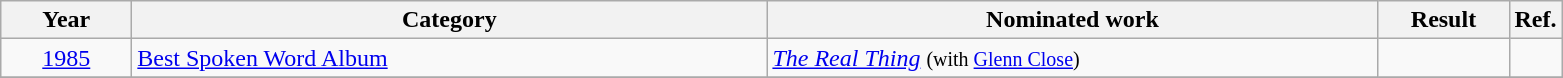<table class=wikitable>
<tr>
<th scope="col" style="width:5em;">Year</th>
<th scope="col" style="width:26em;">Category</th>
<th scope="col" style="width:25em;">Nominated work</th>
<th scope="col" style="width:5em;">Result</th>
<th>Ref.</th>
</tr>
<tr>
<td style="text-align:center;"><a href='#'>1985</a></td>
<td><a href='#'>Best Spoken Word Album</a></td>
<td><em><a href='#'>The Real Thing</a></em> <small> (with <a href='#'>Glenn Close</a>) </small></td>
<td></td>
<td style="text-align:center;"></td>
</tr>
<tr>
</tr>
</table>
